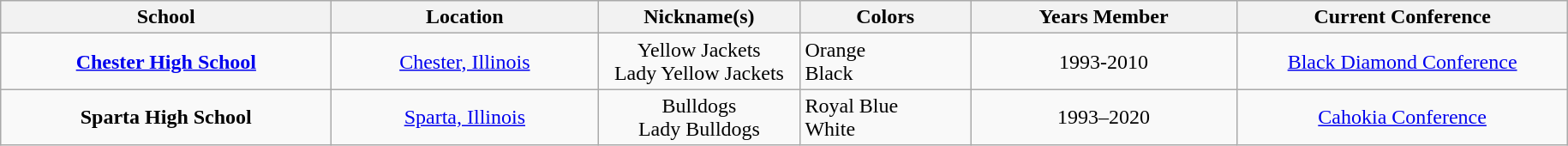<table class="wikitable" border="1" style="text-align:center;">
<tr>
<th width="250"><strong>School</strong></th>
<th width="200"><strong>Location</strong></th>
<th width="150"><strong>Nickname(s)</strong></th>
<th width="125"><strong>Colors</strong></th>
<th width="200"><strong>Years Member</strong></th>
<th width="250"><strong>Current Conference</strong></th>
</tr>
<tr>
<td><strong><a href='#'>Chester High School</a></strong></td>
<td><a href='#'>Chester, Illinois</a></td>
<td>Yellow Jackets<br>Lady Yellow Jackets</td>
<td align="left"> Orange<br> Black</td>
<td>1993-2010</td>
<td><a href='#'>Black Diamond Conference</a></td>
</tr>
<tr>
<td><strong>Sparta High School</strong></td>
<td><a href='#'>Sparta, Illinois</a></td>
<td>Bulldogs<br>Lady Bulldogs</td>
<td align="left"> Royal Blue<br> White</td>
<td>1993–2020</td>
<td><a href='#'>Cahokia Conference</a></td>
</tr>
</table>
